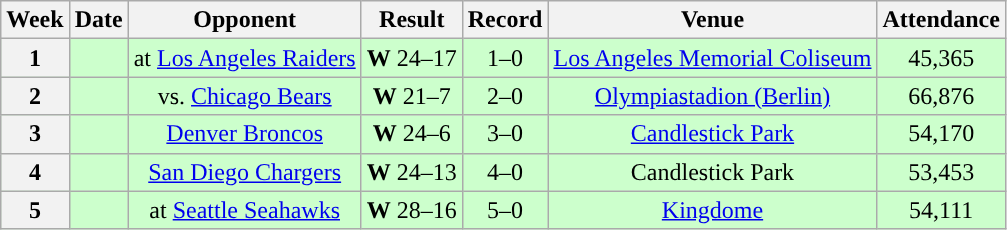<table class="wikitable" style="text-align:center">
<tr>
<th>Week</th>
<th>Date</th>
<th>Opponent</th>
<th>Result</th>
<th>Record</th>
<th>Venue</th>
<th>Attendance</th>
</tr>
<tr style="background:#cfc">
<th>1</th>
<td></td>
<td>at <a href='#'>Los Angeles Raiders</a></td>
<td><strong>W</strong> 24–17</td>
<td>1–0</td>
<td><a href='#'>Los Angeles Memorial Coliseum</a></td>
<td>45,365</td>
</tr>
<tr style="background:#cfc">
<th>2</th>
<td></td>
<td>vs. <a href='#'>Chicago Bears</a></td>
<td><strong>W</strong> 21–7</td>
<td>2–0</td>
<td><a href='#'>Olympiastadion (Berlin)</a></td>
<td>66,876</td>
</tr>
<tr style="background:#cfc">
<th>3</th>
<td></td>
<td><a href='#'>Denver Broncos</a></td>
<td><strong>W</strong> 24–6</td>
<td>3–0</td>
<td><a href='#'>Candlestick Park</a></td>
<td>54,170</td>
</tr>
<tr style="background:#cfc">
<th>4</th>
<td></td>
<td><a href='#'>San Diego Chargers</a></td>
<td><strong>W</strong> 24–13</td>
<td>4–0</td>
<td>Candlestick Park</td>
<td>53,453</td>
</tr>
<tr style="background:#cfc">
<th>5</th>
<td></td>
<td>at <a href='#'>Seattle Seahawks</a></td>
<td><strong>W</strong> 28–16</td>
<td>5–0</td>
<td><a href='#'>Kingdome</a></td>
<td>54,111</td>
</tr>
</table>
